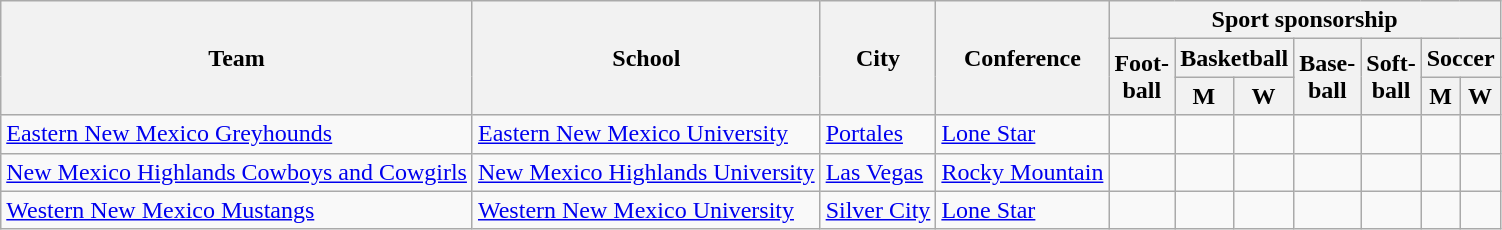<table class="sortable wikitable">
<tr>
<th rowspan=3>Team</th>
<th rowspan=3>School</th>
<th rowspan=3>City</th>
<th rowspan=3>Conference</th>
<th colspan=7>Sport sponsorship</th>
</tr>
<tr>
<th rowspan=2>Foot-<br>ball</th>
<th colspan=2>Basketball</th>
<th rowspan=2>Base-<br>ball</th>
<th rowspan=2>Soft-<br>ball</th>
<th colspan=2>Soccer</th>
</tr>
<tr>
<th>M</th>
<th>W</th>
<th>M</th>
<th>W</th>
</tr>
<tr>
<td><a href='#'>Eastern New Mexico Greyhounds</a></td>
<td><a href='#'>Eastern New Mexico University</a></td>
<td><a href='#'>Portales</a></td>
<td><a href='#'>Lone Star</a></td>
<td></td>
<td></td>
<td></td>
<td></td>
<td></td>
<td></td>
<td></td>
</tr>
<tr>
<td><a href='#'>New Mexico Highlands Cowboys and Cowgirls</a></td>
<td><a href='#'>New Mexico Highlands University</a></td>
<td><a href='#'>Las Vegas</a></td>
<td><a href='#'>Rocky Mountain</a></td>
<td></td>
<td></td>
<td></td>
<td></td>
<td></td>
<td></td>
<td></td>
</tr>
<tr>
<td><a href='#'>Western New Mexico Mustangs</a></td>
<td><a href='#'>Western New Mexico University</a></td>
<td><a href='#'>Silver City</a></td>
<td><a href='#'>Lone Star</a></td>
<td></td>
<td></td>
<td></td>
<td></td>
<td></td>
<td></td>
<td></td>
</tr>
</table>
